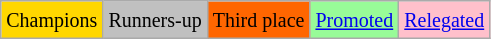<table class="wikitable">
<tr>
<td bgcolor=gold><small>Champions</small></td>
<td bgcolor=silver><small>Runners-up</small></td>
<td bgcolor=ff6600><small>Third place</small></td>
<td bgcolor=palegreen><small><a href='#'>Promoted</a></small></td>
<td bgcolor=pink><small><a href='#'>Relegated</a></small></td>
</tr>
</table>
